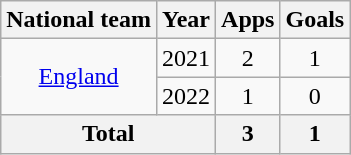<table class="wikitable" style="text-align: center;">
<tr>
<th>National team</th>
<th>Year</th>
<th>Apps</th>
<th>Goals</th>
</tr>
<tr>
<td rowspan="2"><a href='#'>England</a></td>
<td>2021</td>
<td>2</td>
<td>1</td>
</tr>
<tr>
<td>2022</td>
<td>1</td>
<td>0</td>
</tr>
<tr>
<th colspan="2">Total</th>
<th>3</th>
<th>1</th>
</tr>
</table>
